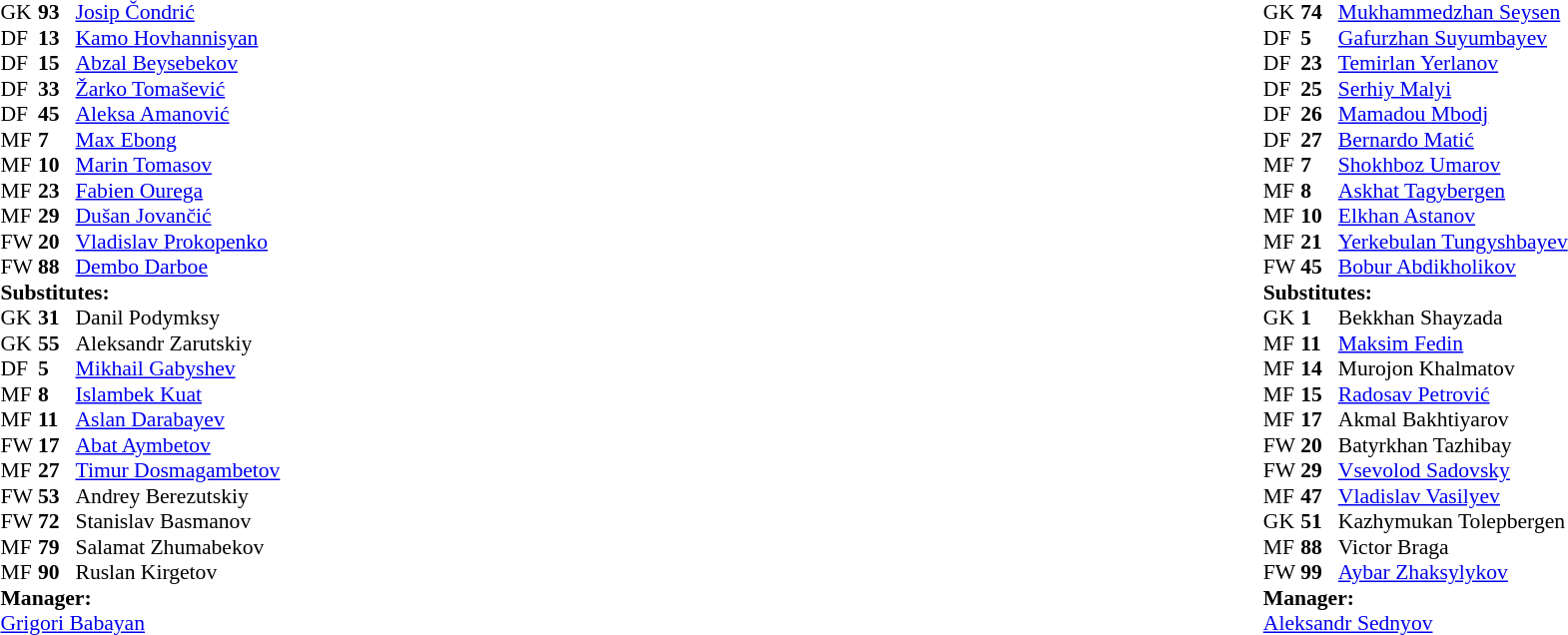<table width="100%">
<tr>
<td valign="top" width="50%"><br><table style="font-size: 90%" cellspacing="0" cellpadding="0">
<tr>
<td colspan=4></td>
</tr>
<tr>
<th width="25"></th>
<th width="25"></th>
</tr>
<tr>
<td>GK</td>
<td><strong>93</strong></td>
<td> <a href='#'>Josip Čondrić</a></td>
</tr>
<tr>
<td>DF</td>
<td><strong>13 </strong></td>
<td> <a href='#'>Kamo Hovhannisyan</a></td>
</tr>
<tr>
<td>DF</td>
<td><strong>15</strong></td>
<td> <a href='#'>Abzal Beysebekov</a></td>
</tr>
<tr>
<td>DF</td>
<td><strong>33</strong></td>
<td> <a href='#'>Žarko Tomašević</a></td>
</tr>
<tr>
<td>DF</td>
<td><strong>45</strong></td>
<td> <a href='#'>Aleksa Amanović</a></td>
</tr>
<tr>
<td>MF</td>
<td><strong>7 </strong></td>
<td> <a href='#'>Max Ebong</a></td>
</tr>
<tr>
<td>MF</td>
<td><strong>10</strong></td>
<td> <a href='#'>Marin Tomasov</a></td>
</tr>
<tr>
<td>MF</td>
<td><strong>23</strong></td>
<td> <a href='#'>Fabien Ourega</a></td>
<td></td>
<td></td>
</tr>
<tr>
<td>MF</td>
<td><strong>29</strong></td>
<td> <a href='#'>Dušan Jovančić</a></td>
<td></td>
<td></td>
</tr>
<tr>
<td>FW</td>
<td><strong>20</strong></td>
<td> <a href='#'>Vladislav Prokopenko</a></td>
<td></td>
<td></td>
</tr>
<tr>
<td>FW</td>
<td><strong>88</strong></td>
<td> <a href='#'>Dembo Darboe</a></td>
</tr>
<tr>
<td colspan=3><strong>Substitutes:</strong></td>
</tr>
<tr>
<td>GK</td>
<td><strong>31</strong></td>
<td> Danil Podymksy</td>
</tr>
<tr>
<td>GK</td>
<td><strong>55</strong></td>
<td> Aleksandr Zarutskiy</td>
</tr>
<tr>
<td>DF</td>
<td><strong>5 </strong></td>
<td> <a href='#'>Mikhail Gabyshev</a></td>
</tr>
<tr>
<td>MF</td>
<td><strong>8 </strong></td>
<td> <a href='#'>Islambek Kuat</a></td>
<td></td>
<td></td>
</tr>
<tr>
<td>MF</td>
<td><strong>11</strong></td>
<td> <a href='#'>Aslan Darabayev</a></td>
</tr>
<tr>
<td>FW</td>
<td><strong>17</strong></td>
<td> <a href='#'>Abat Aymbetov</a></td>
<td></td>
<td></td>
</tr>
<tr>
<td>MF</td>
<td><strong>27</strong></td>
<td> <a href='#'>Timur Dosmagambetov</a></td>
<td></td>
<td></td>
</tr>
<tr>
<td>FW</td>
<td><strong>53</strong></td>
<td> Andrey Berezutskiy</td>
</tr>
<tr>
<td>FW</td>
<td><strong>72</strong></td>
<td> Stanislav Basmanov</td>
</tr>
<tr>
<td>MF</td>
<td><strong>79</strong></td>
<td> Salamat Zhumabekov</td>
</tr>
<tr>
<td>MF</td>
<td><strong>90</strong></td>
<td> Ruslan Kirgetov</td>
</tr>
<tr>
<td colspan=3><strong>Manager:</strong></td>
</tr>
<tr>
<td colspan=3> <a href='#'>Grigori Babayan</a></td>
</tr>
</table>
</td>
<td valign="top" width="50%"><br><table style="font-size: 90%" cellspacing="0" cellpadding="0" align="center">
<tr>
<td colspan=4></td>
</tr>
<tr>
<th width=25></th>
<th width=25></th>
</tr>
<tr>
<td>GK</td>
<td><strong>74</strong></td>
<td> <a href='#'>Mukhammedzhan Seysen</a></td>
</tr>
<tr>
<td>DF</td>
<td><strong>5 </strong></td>
<td> <a href='#'>Gafurzhan Suyumbayev</a></td>
</tr>
<tr>
<td>DF</td>
<td><strong>23</strong></td>
<td> <a href='#'>Temirlan Yerlanov</a></td>
<td></td>
</tr>
<tr>
<td>DF</td>
<td><strong>25</strong></td>
<td> <a href='#'>Serhiy Malyi</a></td>
</tr>
<tr>
<td>DF</td>
<td><strong>26</strong></td>
<td> <a href='#'>Mamadou Mbodj</a></td>
<td></td>
<td></td>
</tr>
<tr>
<td>DF</td>
<td><strong>27</strong></td>
<td> <a href='#'>Bernardo Matić</a></td>
</tr>
<tr>
<td>MF</td>
<td><strong>7 </strong></td>
<td> <a href='#'>Shokhboz Umarov</a></td>
<td></td>
<td></td>
</tr>
<tr>
<td>MF</td>
<td><strong>8 </strong></td>
<td> <a href='#'>Askhat Tagybergen</a></td>
</tr>
<tr>
<td>MF</td>
<td><strong>10</strong></td>
<td> <a href='#'>Elkhan Astanov</a></td>
<td></td>
<td></td>
</tr>
<tr>
<td>MF</td>
<td><strong>21</strong></td>
<td> <a href='#'>Yerkebulan Tungyshbayev</a></td>
<td></td>
<td></td>
</tr>
<tr>
<td>FW</td>
<td><strong>45</strong></td>
<td> <a href='#'>Bobur Abdikholikov</a></td>
<td></td>
<td></td>
</tr>
<tr>
<td colspan=3><strong>Substitutes:</strong></td>
</tr>
<tr>
<td>GK</td>
<td><strong>1 </strong></td>
<td> Bekkhan Shayzada</td>
</tr>
<tr>
<td>MF</td>
<td><strong>11</strong></td>
<td> <a href='#'>Maksim Fedin</a></td>
<td></td>
<td></td>
</tr>
<tr>
<td>MF</td>
<td><strong>14</strong></td>
<td> Murojon Khalmatov</td>
</tr>
<tr>
<td>MF</td>
<td><strong>15</strong></td>
<td> <a href='#'>Radosav Petrović</a></td>
<td></td>
<td></td>
</tr>
<tr>
<td>MF</td>
<td><strong>17</strong></td>
<td> Akmal Bakhtiyarov</td>
<td></td>
<td></td>
</tr>
<tr>
<td>FW</td>
<td><strong>20</strong></td>
<td> Batyrkhan Tazhibay</td>
</tr>
<tr>
<td>FW</td>
<td><strong>29</strong></td>
<td> <a href='#'>Vsevolod Sadovsky</a></td>
<td></td>
<td></td>
</tr>
<tr>
<td>MF</td>
<td><strong>47</strong></td>
<td> <a href='#'>Vladislav Vasilyev</a></td>
</tr>
<tr>
<td>GK</td>
<td><strong>51</strong></td>
<td> Kazhymukan Tolepbergen</td>
</tr>
<tr>
<td>MF</td>
<td><strong>88</strong></td>
<td> Victor Braga</td>
</tr>
<tr>
<td>FW</td>
<td><strong>99</strong></td>
<td> <a href='#'>Aybar Zhaksylykov</a></td>
<td></td>
<td></td>
</tr>
<tr>
<td colspan=3><strong>Manager:</strong></td>
</tr>
<tr>
<td colspan=3> <a href='#'>Aleksandr Sednyov</a></td>
</tr>
</table>
</td>
</tr>
</table>
